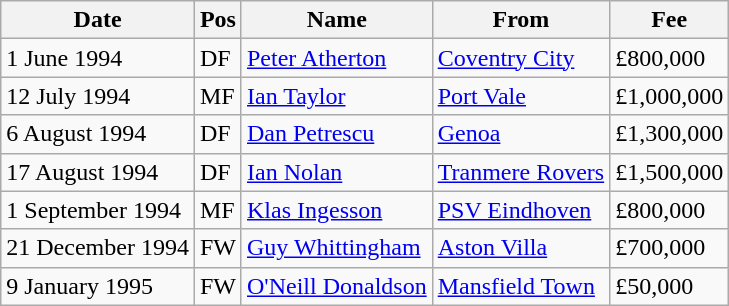<table class="wikitable">
<tr>
<th>Date</th>
<th>Pos</th>
<th>Name</th>
<th>From</th>
<th>Fee</th>
</tr>
<tr>
<td>1 June 1994</td>
<td>DF</td>
<td><a href='#'>Peter Atherton</a></td>
<td><a href='#'>Coventry City</a></td>
<td>£800,000</td>
</tr>
<tr>
<td>12 July 1994</td>
<td>MF</td>
<td><a href='#'>Ian Taylor</a></td>
<td><a href='#'>Port Vale</a></td>
<td>£1,000,000</td>
</tr>
<tr>
<td>6 August 1994</td>
<td>DF</td>
<td><a href='#'>Dan Petrescu</a></td>
<td><a href='#'>Genoa</a></td>
<td>£1,300,000</td>
</tr>
<tr>
<td>17 August 1994</td>
<td>DF</td>
<td><a href='#'>Ian Nolan</a></td>
<td><a href='#'>Tranmere Rovers</a></td>
<td>£1,500,000</td>
</tr>
<tr>
<td>1 September 1994</td>
<td>MF</td>
<td><a href='#'>Klas Ingesson</a></td>
<td><a href='#'>PSV Eindhoven</a></td>
<td>£800,000</td>
</tr>
<tr>
<td>21 December 1994</td>
<td>FW</td>
<td><a href='#'>Guy Whittingham</a></td>
<td><a href='#'>Aston Villa</a></td>
<td>£700,000</td>
</tr>
<tr>
<td>9 January 1995</td>
<td>FW</td>
<td><a href='#'>O'Neill Donaldson</a></td>
<td><a href='#'>Mansfield Town</a></td>
<td>£50,000</td>
</tr>
</table>
